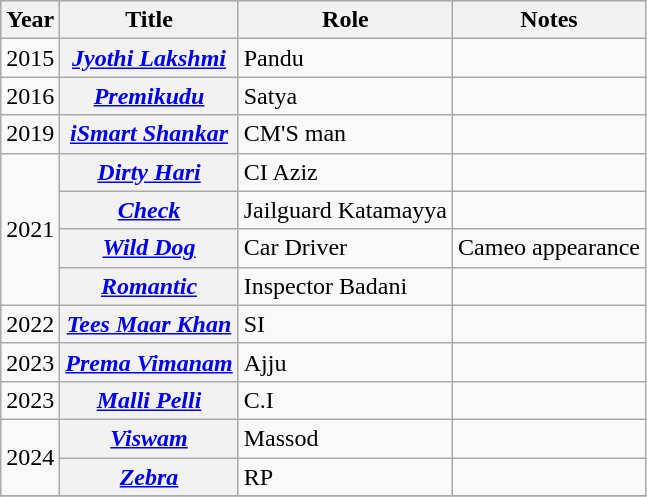<table class="wikitable sortable plainrowheaders">
<tr style="background:#ccc; text-align:center;">
<th scope="col">Year</th>
<th scope="col">Title</th>
<th scope="col">Role</th>
<th class=unsortable scope="col">Notes</th>
</tr>
<tr>
<td>2015</td>
<th scope="row"><em><a href='#'>Jyothi Lakshmi</a></em></th>
<td>Pandu</td>
<td></td>
</tr>
<tr>
<td>2016</td>
<th scope="row"><em><a href='#'>Premikudu</a></em></th>
<td>Satya</td>
<td></td>
</tr>
<tr>
<td>2019</td>
<th scope="row"><em><a href='#'>iSmart Shankar</a> </em></th>
<td>CM'S man</td>
<td></td>
</tr>
<tr>
<td rowspan="4">2021</td>
<th scope="row"><em><a href='#'>Dirty Hari</a></em></th>
<td>CI Aziz</td>
<td></td>
</tr>
<tr>
<th scope="row"><em><a href='#'>Check</a></em></th>
<td>Jailguard Katamayya</td>
<td></td>
</tr>
<tr>
<th scope="row"><em><a href='#'>Wild Dog</a></em></th>
<td>Car Driver</td>
<td>Cameo appearance</td>
</tr>
<tr>
<th scope="row"><em><a href='#'>Romantic</a></em></th>
<td>Inspector Badani</td>
<td></td>
</tr>
<tr>
<td>2022</td>
<th scope="row"><em><a href='#'>Tees Maar Khan</a></em></th>
<td>SI</td>
<td></td>
</tr>
<tr>
<td>2023</td>
<th scope="row"><em><a href='#'>Prema Vimanam</a></em></th>
<td>Ajju</td>
<td></td>
</tr>
<tr>
<td>2023</td>
<th scope="row"><em><a href='#'>Malli Pelli</a></em></th>
<td>C.I</td>
<td></td>
</tr>
<tr>
<td rowspan="2">2024</td>
<th scope="row"><em><a href='#'>Viswam</a></em></th>
<td>Massod</td>
<td></td>
</tr>
<tr>
<th scope="row"><em><a href='#'>Zebra</a></em></th>
<td>RP</td>
<td></td>
</tr>
<tr>
</tr>
</table>
